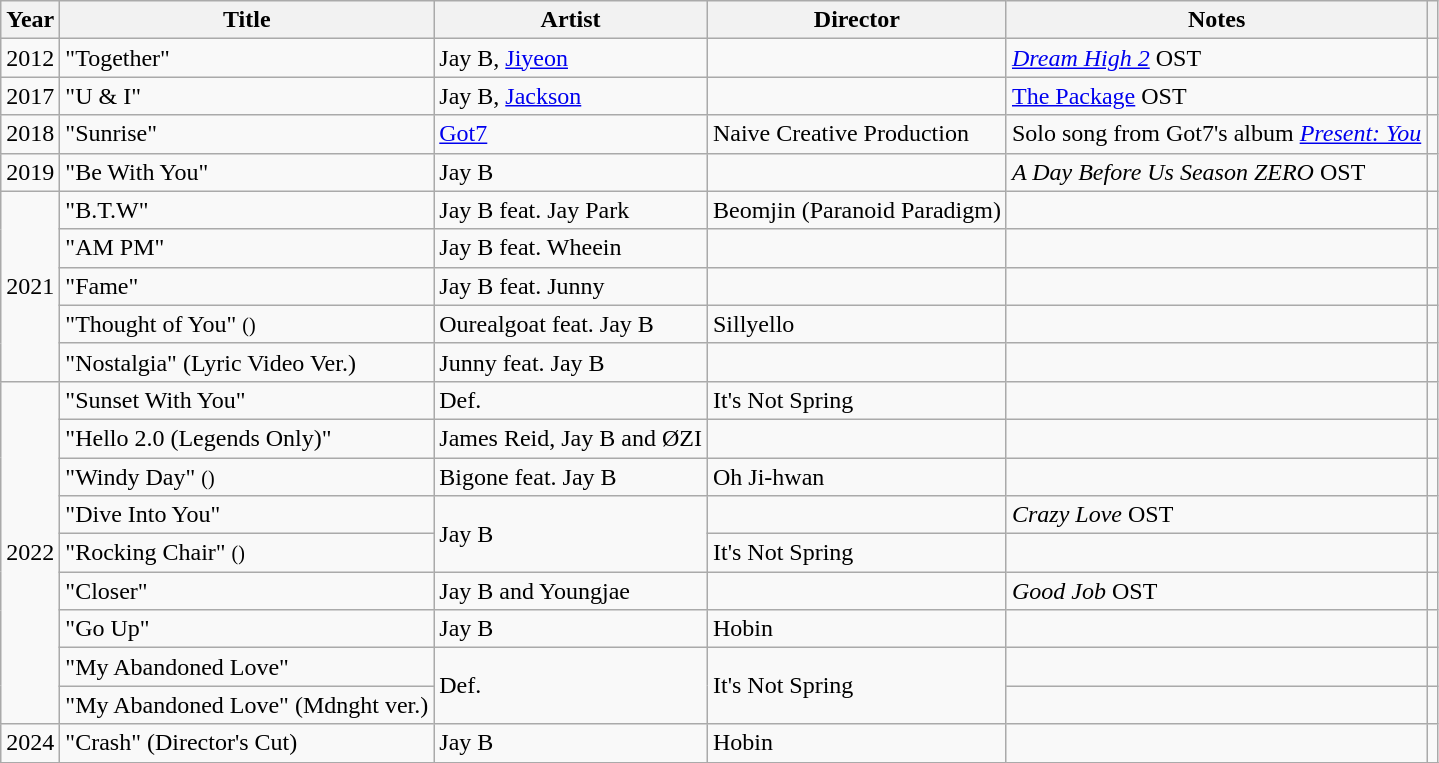<table class="wikitable sortable">
<tr>
<th>Year</th>
<th>Title</th>
<th>Artist</th>
<th>Director</th>
<th>Notes</th>
<th class="unsortable"></th>
</tr>
<tr>
<td>2012</td>
<td>"Together"</td>
<td>Jay B, <a href='#'>Jiyeon</a></td>
<td></td>
<td><em><a href='#'>Dream High 2</a></em> OST</td>
<td></td>
</tr>
<tr>
<td>2017</td>
<td>"U & I"</td>
<td>Jay B, <a href='#'>Jackson</a></td>
<td></td>
<td><em><a href='#'></em>The Package<em></a></em> OST</td>
<td></td>
</tr>
<tr>
<td>2018</td>
<td>"Sunrise"</td>
<td><a href='#'>Got7</a></td>
<td>Naive Creative Production</td>
<td>Solo song from Got7's album <em><a href='#'>Present: You</a></em></td>
<td></td>
</tr>
<tr>
<td>2019</td>
<td>"Be With You"</td>
<td>Jay B</td>
<td></td>
<td><em>A Day Before Us Season ZERO</em> OST</td>
<td style="text-align:center;"></td>
</tr>
<tr>
<td rowspan="5">2021</td>
<td>"B.T.W"</td>
<td>Jay B feat. Jay Park</td>
<td>Beomjin (Paranoid Paradigm)</td>
<td></td>
<td></td>
</tr>
<tr>
<td>"AM PM"</td>
<td>Jay B feat. Wheein</td>
<td></td>
<td></td>
<td></td>
</tr>
<tr>
<td>"Fame"</td>
<td>Jay B feat. Junny</td>
<td></td>
<td></td>
<td></td>
</tr>
<tr>
<td>"Thought of You" <small>()</small></td>
<td>Ourealgoat feat. Jay B</td>
<td>Sillyello</td>
<td></td>
<td></td>
</tr>
<tr>
<td>"Nostalgia" (Lyric Video Ver.)</td>
<td>Junny feat. Jay B</td>
<td></td>
<td></td>
<td></td>
</tr>
<tr>
<td rowspan="9">2022</td>
<td>"Sunset With You"</td>
<td>Def.</td>
<td>It's Not Spring</td>
<td></td>
<td></td>
</tr>
<tr>
<td>"Hello 2.0 (Legends Only)"</td>
<td>James Reid, Jay B and ØZI</td>
<td></td>
<td></td>
<td></td>
</tr>
<tr>
<td>"Windy Day" <small>()</small></td>
<td>Bigone feat. Jay B</td>
<td>Oh Ji-hwan</td>
<td></td>
<td></td>
</tr>
<tr>
<td>"Dive Into You"</td>
<td rowspan="2">Jay B</td>
<td></td>
<td><em>Crazy Love</em> OST</td>
<td></td>
</tr>
<tr>
<td>"Rocking Chair" <small>()</small></td>
<td>It's Not Spring</td>
<td></td>
<td></td>
</tr>
<tr>
<td>"Closer"</td>
<td>Jay B and Youngjae</td>
<td></td>
<td><em>Good Job</em> OST</td>
<td></td>
</tr>
<tr>
<td>"Go Up"</td>
<td>Jay B</td>
<td>Hobin</td>
<td></td>
<td></td>
</tr>
<tr>
<td>"My Abandoned Love"</td>
<td rowspan="2">Def.</td>
<td rowspan="2">It's Not Spring</td>
<td></td>
<td></td>
</tr>
<tr>
<td>"My Abandoned Love" (Mdnght ver.)</td>
<td></td>
<td></td>
</tr>
<tr>
<td>2024</td>
<td>"Crash" (Director's Cut)</td>
<td>Jay B</td>
<td>Hobin</td>
<td></td>
<td></td>
</tr>
<tr>
</tr>
</table>
